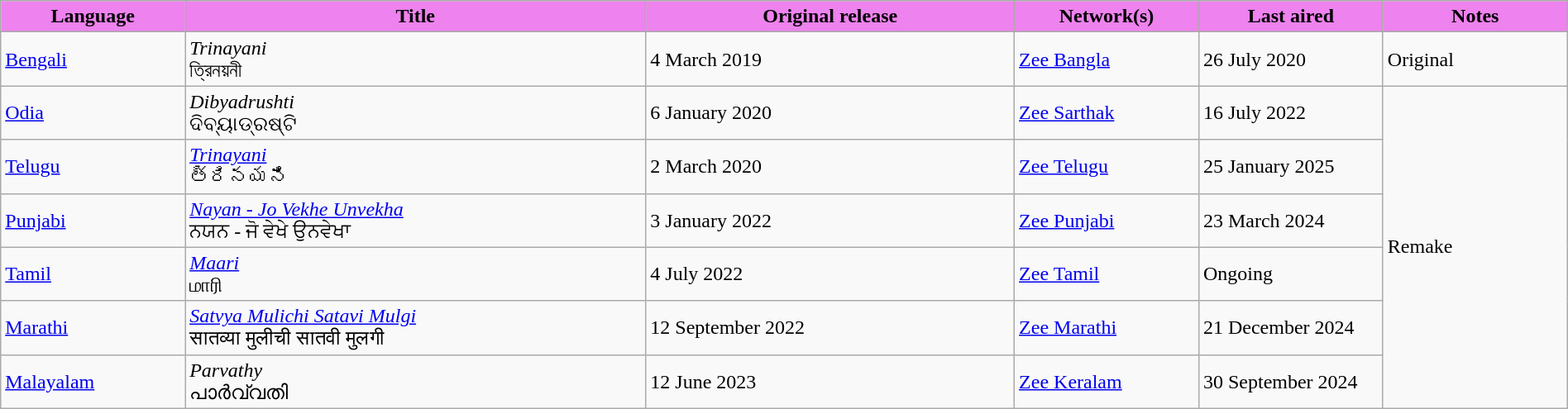<table class="wikitable" style="width: 100%; margin-right: 0;">
<tr>
<th style="background:Violet; width:10%;">Language</th>
<th style="background:Violet; width:25%;">Title</th>
<th style="background:Violet; width:20%;">Original release</th>
<th style="background:Violet; width:10%;">Network(s)</th>
<th style="background:Violet; width:10%;">Last aired</th>
<th style="background:Violet; width:10%;">Notes</th>
</tr>
<tr>
<td><a href='#'>Bengali</a></td>
<td><em>Trinayani</em> <br> ত্রিনয়নী</td>
<td>4 March 2019</td>
<td><a href='#'>Zee Bangla</a></td>
<td>26 July 2020</td>
<td>Original</td>
</tr>
<tr>
<td><a href='#'>Odia</a></td>
<td><em>Dibyadrushti</em> <br> ଦିବ୍ୟାଡ୍ରଷ୍ଟି</td>
<td>6 January 2020</td>
<td><a href='#'>Zee Sarthak</a></td>
<td>16 July 2022</td>
<td rowspan="6">Remake</td>
</tr>
<tr>
<td><a href='#'>Telugu</a></td>
<td><em><a href='#'>Trinayani</a></em> <br> త్రినయని</td>
<td>2 March 2020</td>
<td><a href='#'>Zee Telugu</a></td>
<td>25 January 2025</td>
</tr>
<tr>
<td><a href='#'>Punjabi</a></td>
<td><em><a href='#'>Nayan - Jo Vekhe Unvekha</a></em> <br> ਨਯਨ - ਜੋ ਵੇਖੇ ਉਨਵੇਖਾ</td>
<td>3 January 2022</td>
<td><a href='#'>Zee Punjabi</a></td>
<td>23 March 2024</td>
</tr>
<tr>
<td><a href='#'>Tamil</a></td>
<td><em><a href='#'>Maari</a></em> <br> மாரி</td>
<td>4 July 2022</td>
<td><a href='#'>Zee Tamil</a></td>
<td>Ongoing</td>
</tr>
<tr>
<td><a href='#'>Marathi</a></td>
<td><em><a href='#'>Satvya Mulichi Satavi Mulgi</a></em> <br> सातव्या मुलीची सातवी मुलगी</td>
<td>12 September 2022</td>
<td><a href='#'>Zee Marathi</a></td>
<td>21 December 2024</td>
</tr>
<tr>
<td><a href='#'>Malayalam</a></td>
<td><em>Parvathy</em> <br> പാർവ്വതി</td>
<td>12 June 2023</td>
<td><a href='#'>Zee Keralam</a></td>
<td>30 September 2024</td>
</tr>
</table>
